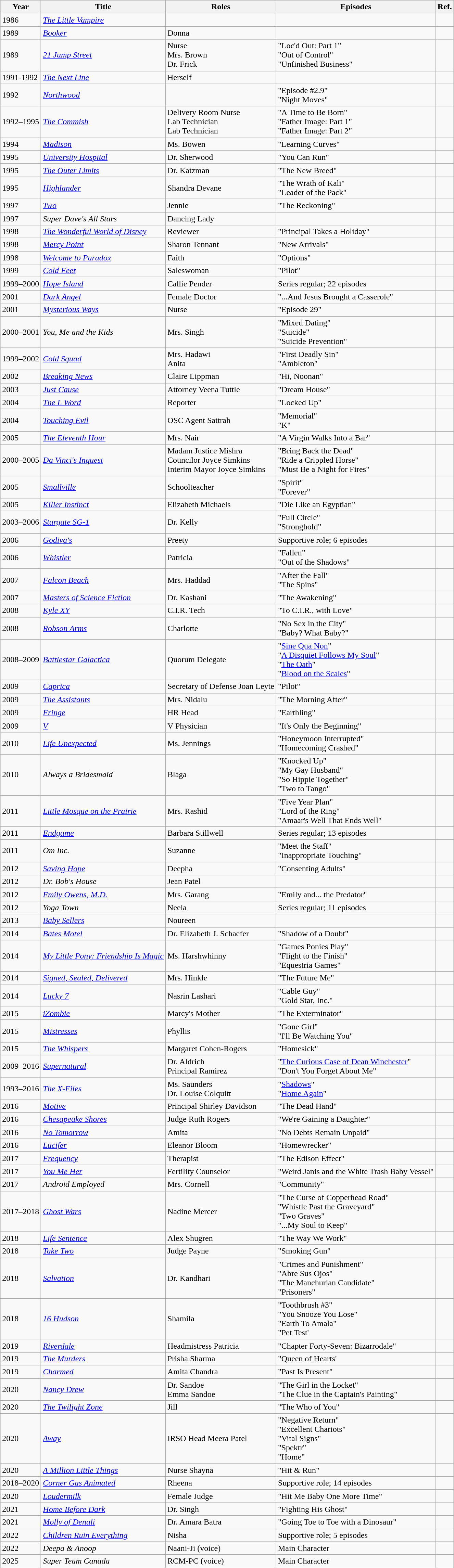<table class="wikitable sortable">
<tr>
<th>Year</th>
<th>Title</th>
<th>Roles</th>
<th>Episodes</th>
<th class="unsortable">Ref.</th>
</tr>
<tr>
<td>1986</td>
<td data-sort-value="Little Vampire, The"><em><a href='#'>The Little Vampire</a></em></td>
<td></td>
<td></td>
<td></td>
</tr>
<tr>
<td>1989</td>
<td><em><a href='#'>Booker</a></em></td>
<td>Donna</td>
<td></td>
<td></td>
</tr>
<tr>
<td>1989</td>
<td><em><a href='#'>21 Jump Street</a></em></td>
<td>Nurse <br> Mrs. Brown <br> Dr. Frick</td>
<td>"Loc'd Out: Part 1" <br> "Out of Control" <br> "Unfinished Business"</td>
<td></td>
</tr>
<tr>
<td>1991-1992</td>
<td><em><a href='#'>The Next Line</a></em></td>
<td>Herself</td>
<td></td>
<td></td>
</tr>
<tr>
<td>1992</td>
<td><em><a href='#'>Northwood</a></em></td>
<td></td>
<td>"Episode #2.9"<br>"Night Moves"</td>
<td></td>
</tr>
<tr>
<td>1992–1995</td>
<td data-sort-value="Commish, The"><em><a href='#'>The Commish</a></em></td>
<td>Delivery Room Nurse <br> Lab Technician <br> Lab Technician</td>
<td>"A Time to Be Born" <br>"Father Image: Part 1" <br> "Father Image: Part 2"</td>
<td></td>
</tr>
<tr>
<td>1994</td>
<td><em><a href='#'>Madison</a></em></td>
<td>Ms. Bowen</td>
<td>"Learning Curves"</td>
<td></td>
</tr>
<tr>
<td>1995</td>
<td><em><a href='#'>University Hospital</a></em></td>
<td>Dr. Sherwood</td>
<td>"You Can Run"</td>
<td></td>
</tr>
<tr>
<td>1995</td>
<td data-sort-value="Outer Limits, The"><em><a href='#'>The Outer Limits</a></em></td>
<td>Dr. Katzman</td>
<td>"The New Breed"</td>
<td></td>
</tr>
<tr>
<td>1995</td>
<td><em><a href='#'>Highlander</a></em></td>
<td>Shandra Devane</td>
<td>"The Wrath of Kali" <br> "Leader of the Pack"</td>
<td></td>
</tr>
<tr>
<td>1997</td>
<td><em><a href='#'>Two</a></em></td>
<td>Jennie</td>
<td>"The Reckoning"</td>
<td></td>
</tr>
<tr>
<td>1997</td>
<td><em>Super Dave's All Stars</em></td>
<td>Dancing Lady</td>
<td></td>
<td></td>
</tr>
<tr>
<td>1998</td>
<td data-sort-value="Wonderful World of Disney, The"><em><a href='#'>The Wonderful World of Disney</a></em></td>
<td>Reviewer</td>
<td>"Principal Takes a Holiday"</td>
<td></td>
</tr>
<tr>
<td>1998</td>
<td><em><a href='#'>Mercy Point</a></em></td>
<td>Sharon Tennant</td>
<td>"New Arrivals"</td>
<td></td>
</tr>
<tr>
<td>1998</td>
<td><em><a href='#'>Welcome to Paradox</a></em></td>
<td>Faith</td>
<td>"Options"</td>
<td></td>
</tr>
<tr>
<td>1999</td>
<td><em><a href='#'>Cold Feet</a></em></td>
<td>Saleswoman</td>
<td>"Pilot"</td>
<td></td>
</tr>
<tr>
<td>1999–2000</td>
<td><em><a href='#'>Hope Island</a></em></td>
<td>Callie Pender</td>
<td>Series regular; 22 episodes</td>
<td></td>
</tr>
<tr>
<td>2001</td>
<td><em><a href='#'>Dark Angel</a></em></td>
<td>Female Doctor</td>
<td>"...And Jesus Brought a Casserole"</td>
<td></td>
</tr>
<tr>
<td>2001</td>
<td><em><a href='#'>Mysterious Ways</a></em></td>
<td>Nurse</td>
<td>"Episode 29"</td>
<td></td>
</tr>
<tr>
<td>2000–2001</td>
<td><em>You, Me and the Kids</em></td>
<td>Mrs. Singh</td>
<td>"Mixed Dating" <br> "Suicide" <br> "Suicide Prevention"</td>
<td></td>
</tr>
<tr>
<td>1999–2002</td>
<td><em><a href='#'>Cold Squad</a></em></td>
<td>Mrs. Hadawi <br> Anita</td>
<td>"First Deadly Sin" <br> "Ambleton"</td>
<td></td>
</tr>
<tr>
<td>2002</td>
<td><em><a href='#'>Breaking News</a></em></td>
<td>Claire Lippman</td>
<td>"Hi, Noonan"</td>
<td></td>
</tr>
<tr>
<td>2003</td>
<td><em><a href='#'>Just Cause</a></em></td>
<td>Attorney Veena Tuttle</td>
<td>"Dream House"</td>
<td></td>
</tr>
<tr>
<td>2004</td>
<td data-sort-value="L Word, The"><em><a href='#'>The L Word</a></em></td>
<td>Reporter</td>
<td>"Locked Up"</td>
<td></td>
</tr>
<tr>
<td>2004</td>
<td><em><a href='#'>Touching Evil</a></em></td>
<td>OSC Agent Sattrah</td>
<td>"Memorial" <br> "K"</td>
<td></td>
</tr>
<tr>
<td>2005</td>
<td data-sort-value="Eleventh Hour, The"><em><a href='#'>The Eleventh Hour</a></em></td>
<td>Mrs. Nair</td>
<td>"A Virgin Walks Into a Bar"</td>
<td></td>
</tr>
<tr>
<td>2000–2005</td>
<td><em><a href='#'>Da Vinci's Inquest</a></em></td>
<td>Madam Justice Mishra <br> Councilor Joyce Simkins <br> Interim Mayor Joyce Simkins</td>
<td>"Bring Back the Dead" <br> "Ride a Crippled Horse" <br> "Must Be a Night for Fires"</td>
<td></td>
</tr>
<tr>
<td>2005</td>
<td><em><a href='#'>Smallville</a></em></td>
<td>Schoolteacher</td>
<td>"Spirit" <br> "Forever"</td>
<td></td>
</tr>
<tr>
<td>2005</td>
<td><em><a href='#'>Killer Instinct</a></em></td>
<td>Elizabeth Michaels</td>
<td>"Die Like an Egyptian"</td>
<td></td>
</tr>
<tr>
<td>2003–2006</td>
<td><em><a href='#'>Stargate SG-1</a></em></td>
<td>Dr. Kelly</td>
<td>"Full Circle" <br> "Stronghold"</td>
<td></td>
</tr>
<tr>
<td>2006</td>
<td><em><a href='#'>Godiva's</a></em></td>
<td>Preety</td>
<td>Supportive role; 6 episodes</td>
<td></td>
</tr>
<tr>
<td>2006</td>
<td><em><a href='#'>Whistler</a></em></td>
<td>Patricia</td>
<td>"Fallen" <br> "Out of the Shadows"</td>
<td></td>
</tr>
<tr>
<td>2007</td>
<td><em><a href='#'>Falcon Beach</a></em></td>
<td>Mrs. Haddad</td>
<td>"After the Fall" <br> "The Spins"</td>
<td></td>
</tr>
<tr>
<td>2007</td>
<td><em><a href='#'>Masters of Science Fiction</a></em></td>
<td>Dr. Kashani</td>
<td>"The Awakening"</td>
<td></td>
</tr>
<tr>
<td>2008</td>
<td><em><a href='#'>Kyle XY</a></em></td>
<td>C.I.R. Tech</td>
<td>"To C.I.R., with Love"</td>
<td></td>
</tr>
<tr>
<td>2008</td>
<td><em><a href='#'>Robson Arms</a></em></td>
<td>Charlotte</td>
<td>"No Sex in the City" <br> "Baby? What Baby?"</td>
<td></td>
</tr>
<tr>
<td>2008–2009</td>
<td><em><a href='#'>Battlestar Galactica</a></em></td>
<td>Quorum Delegate</td>
<td>"<a href='#'>Sine Qua Non</a>" <br> "<a href='#'>A Disquiet Follows My Soul</a>" <br> "<a href='#'>The Oath</a>" <br> "<a href='#'>Blood on the Scales</a>"</td>
<td></td>
</tr>
<tr>
<td>2009</td>
<td><em><a href='#'>Caprica</a></em></td>
<td>Secretary of Defense Joan Leyte</td>
<td>"Pilot"</td>
<td></td>
</tr>
<tr>
<td>2009</td>
<td data-sort-value="Assistants, The"><em><a href='#'>The Assistants</a></em></td>
<td>Mrs. Nidalu</td>
<td>"The Morning After"</td>
<td></td>
</tr>
<tr>
<td>2009</td>
<td><em><a href='#'>Fringe</a></em></td>
<td>HR Head</td>
<td>"Earthling"</td>
<td></td>
</tr>
<tr>
<td>2009</td>
<td><em><a href='#'>V</a></em></td>
<td>V Physician</td>
<td>"It's Only the Beginning"</td>
<td></td>
</tr>
<tr>
<td>2010</td>
<td><em><a href='#'>Life Unexpected</a></em></td>
<td>Ms. Jennings</td>
<td>"Honeymoon Interrupted" <br> "Homecoming Crashed"</td>
<td></td>
</tr>
<tr>
<td>2010</td>
<td><em>Always a Bridesmaid</em></td>
<td>Blaga</td>
<td>"Knocked Up" <br>"My Gay Husband"<br> "So Hippie Together" <br>"Two to Tango"</td>
<td></td>
</tr>
<tr>
<td>2011</td>
<td><em><a href='#'>Little Mosque on the Prairie</a></em></td>
<td>Mrs. Rashid</td>
<td>"Five Year Plan"<br> "Lord of the Ring" <br>"Amaar's Well That Ends Well"</td>
<td></td>
</tr>
<tr>
<td>2011</td>
<td><em><a href='#'>Endgame</a></em></td>
<td>Barbara Stillwell</td>
<td>Series regular; 13 episodes</td>
<td></td>
</tr>
<tr>
<td>2011</td>
<td><em>Om Inc.</em></td>
<td>Suzanne</td>
<td>"Meet the Staff" <br> "Inappropriate Touching"</td>
<td></td>
</tr>
<tr>
<td>2012</td>
<td><em><a href='#'>Saving Hope</a></em></td>
<td>Deepha</td>
<td>"Consenting Adults"</td>
<td></td>
</tr>
<tr>
<td>2012</td>
<td><em>Dr. Bob's House</em></td>
<td>Jean Patel</td>
<td></td>
<td></td>
</tr>
<tr>
<td>2012</td>
<td><em><a href='#'>Emily Owens, M.D.</a></em></td>
<td>Mrs. Garang</td>
<td>"Emily and... the Predator"</td>
<td></td>
</tr>
<tr>
<td>2012</td>
<td><em>Yoga Town</em></td>
<td>Neela</td>
<td>Series regular; 11 episodes</td>
<td></td>
</tr>
<tr>
<td>2013</td>
<td><em><a href='#'>Baby Sellers</a></em></td>
<td>Noureen</td>
<td></td>
<td></td>
</tr>
<tr>
<td>2014</td>
<td><em><a href='#'>Bates Motel</a></em></td>
<td>Dr. Elizabeth J. Schaefer</td>
<td>"Shadow of a Doubt"</td>
<td></td>
</tr>
<tr>
<td>2014</td>
<td><em><a href='#'>My Little Pony: Friendship Is Magic</a></em></td>
<td>Ms. Harshwhinny</td>
<td>"Games Ponies Play" <br>"Flight to the Finish"<br> "Equestria Games"</td>
<td></td>
</tr>
<tr>
<td>2014</td>
<td><em><a href='#'>Signed, Sealed, Delivered</a></em></td>
<td>Mrs. Hinkle</td>
<td>"The Future Me"</td>
<td></td>
</tr>
<tr>
<td>2014</td>
<td><em><a href='#'>Lucky 7</a></em></td>
<td>Nasrin Lashari</td>
<td>"Cable Guy" <br> "Gold Star, Inc."</td>
<td></td>
</tr>
<tr>
<td>2015</td>
<td><em><a href='#'>iZombie</a></em></td>
<td>Marcy's Mother</td>
<td>"The Exterminator"</td>
<td></td>
</tr>
<tr>
<td>2015</td>
<td><em><a href='#'>Mistresses</a></em></td>
<td>Phyllis</td>
<td>"Gone Girl" <br> "I'll Be Watching You"</td>
<td></td>
</tr>
<tr>
<td>2015</td>
<td data-sort-value="Whispers, The"><em><a href='#'>The Whispers</a></em></td>
<td>Margaret Cohen-Rogers</td>
<td>"Homesick"</td>
<td></td>
</tr>
<tr>
<td>2009–2016</td>
<td><em><a href='#'>Supernatural</a></em></td>
<td>Dr. Aldrich <br> Principal Ramirez</td>
<td>"<a href='#'>The Curious Case of Dean Winchester</a>" <br> "Don't You Forget About Me"</td>
<td></td>
</tr>
<tr>
<td>1993–2016</td>
<td data-sort-value="X-Files, The"><em><a href='#'>The X-Files</a></em></td>
<td>Ms. Saunders <br> Dr. Louise Colquitt</td>
<td>"<a href='#'>Shadows</a>" <br> "<a href='#'>Home Again</a>"</td>
<td></td>
</tr>
<tr>
<td>2016</td>
<td><em><a href='#'>Motive</a></em></td>
<td>Principal Shirley Davidson</td>
<td>"The Dead Hand"</td>
<td></td>
</tr>
<tr>
<td>2016</td>
<td><em><a href='#'>Chesapeake Shores</a></em></td>
<td>Judge Ruth Rogers</td>
<td>"We're Gaining a Daughter"</td>
<td></td>
</tr>
<tr>
<td>2016</td>
<td><em><a href='#'>No Tomorrow</a></em></td>
<td>Amita</td>
<td>"No Debts Remain Unpaid"</td>
<td></td>
</tr>
<tr>
<td>2016</td>
<td><em><a href='#'>Lucifer</a></em></td>
<td>Eleanor Bloom</td>
<td>"Homewrecker"</td>
<td></td>
</tr>
<tr>
<td>2017</td>
<td><em><a href='#'>Frequency</a></em></td>
<td>Therapist</td>
<td>"The Edison Effect"</td>
<td></td>
</tr>
<tr>
<td>2017</td>
<td><em><a href='#'>You Me Her</a></em></td>
<td>Fertility Counselor</td>
<td>"Weird Janis and the White Trash Baby Vessel"</td>
<td></td>
</tr>
<tr>
<td>2017</td>
<td><em>Android Employed</em></td>
<td>Mrs. Cornell</td>
<td>"Community"</td>
<td></td>
</tr>
<tr>
<td>2017–2018</td>
<td><em><a href='#'>Ghost Wars</a></em></td>
<td>Nadine Mercer</td>
<td>"The Curse of Copperhead Road" <br> "Whistle Past the Graveyard" <br> "Two Graves" <br> "...My Soul to Keep"</td>
<td></td>
</tr>
<tr>
<td>2018</td>
<td><em><a href='#'>Life Sentence</a></em></td>
<td>Alex Shugren</td>
<td>"The Way We Work"</td>
<td></td>
</tr>
<tr>
<td>2018</td>
<td><em><a href='#'>Take Two</a></em></td>
<td>Judge Payne</td>
<td>"Smoking Gun"</td>
<td></td>
</tr>
<tr>
<td>2018</td>
<td><em><a href='#'>Salvation</a></em></td>
<td>Dr. Kandhari</td>
<td>"Crimes and Punishment" <br> "Abre Sus Ojos" <br> "The Manchurian Candidate" <br> "Prisoners"</td>
<td></td>
</tr>
<tr>
<td>2018</td>
<td><em><a href='#'>16 Hudson</a></em></td>
<td>Shamila</td>
<td>"Toothbrush #3" <br> "You Snooze You Lose" <br> "Earth To Amala" <br> "Pet Test'</td>
<td></td>
</tr>
<tr>
<td>2019</td>
<td><em><a href='#'>Riverdale</a></em></td>
<td>Headmistress Patricia</td>
<td>"Chapter Forty-Seven: Bizarrodale"</td>
<td></td>
</tr>
<tr>
<td>2019</td>
<td data-sort-value="Murders, The"><em><a href='#'>The Murders</a></em></td>
<td>Prisha Sharma</td>
<td>"Queen of Hearts'</td>
<td></td>
</tr>
<tr>
<td>2019</td>
<td><em><a href='#'>Charmed</a></em></td>
<td>Amita Chandra</td>
<td>"Past Is Present"</td>
<td></td>
</tr>
<tr>
<td>2020</td>
<td><em><a href='#'>Nancy Drew</a></em></td>
<td>Dr. Sandoe <br>Emma Sandoe</td>
<td>"The Girl in the Locket" <br> "The Clue in the Captain's Painting"</td>
<td></td>
</tr>
<tr>
<td>2020</td>
<td data-sort-value="Twilight Zone, The"><em><a href='#'>The Twilight Zone</a></em></td>
<td>Jill</td>
<td>"The Who of You"</td>
<td></td>
</tr>
<tr>
<td>2020</td>
<td><em><a href='#'>Away</a></em></td>
<td>IRSO Head Meera Patel</td>
<td>"Negative Return" <br> "Excellent Chariots" <br> "Vital Signs" <br> "Spektr" <br> "Home"</td>
<td></td>
</tr>
<tr>
<td>2020</td>
<td data-sort-value="Million Little Things, A"><em><a href='#'>A Million Little Things</a></em></td>
<td>Nurse Shayna</td>
<td>"Hit & Run"</td>
<td></td>
</tr>
<tr>
<td>2018–2020</td>
<td><em><a href='#'>Corner Gas Animated</a></em></td>
<td>Rheena</td>
<td>Supportive role; 14 episodes</td>
<td></td>
</tr>
<tr>
<td>2020</td>
<td><em><a href='#'>Loudermilk</a></em></td>
<td>Female Judge</td>
<td>"Hit Me Baby One More Time"</td>
<td></td>
</tr>
<tr>
<td>2021</td>
<td><em><a href='#'>Home Before Dark</a></em></td>
<td>Dr. Singh</td>
<td>"Fighting His Ghost"</td>
<td></td>
</tr>
<tr>
<td>2021</td>
<td><em><a href='#'>Molly of Denali</a></em></td>
<td>Dr. Amara Batra</td>
<td>"Going Toe to Toe with a Dinosaur"</td>
<td></td>
</tr>
<tr>
<td>2022</td>
<td><em><a href='#'>Children Ruin Everything</a></em></td>
<td>Nisha</td>
<td>Supportive role; 5 episodes</td>
<td></td>
</tr>
<tr>
<td>2022</td>
<td><em>Deepa & Anoop</em></td>
<td>Naani-Ji (voice)</td>
<td>Main Character</td>
<td></td>
</tr>
<tr>
<td>2025</td>
<td><em>Super Team Canada</em></td>
<td>RCM-PC (voice)</td>
<td>Main Character</td>
<td></td>
</tr>
</table>
